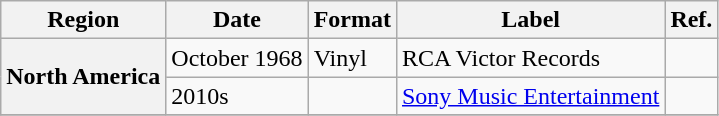<table class="wikitable plainrowheaders">
<tr>
<th scope="col">Region</th>
<th scope="col">Date</th>
<th scope="col">Format</th>
<th scope="col">Label</th>
<th scope="col">Ref.</th>
</tr>
<tr>
<th scope="row" rowspan="2">North America</th>
<td>October 1968</td>
<td>Vinyl</td>
<td>RCA Victor Records</td>
<td></td>
</tr>
<tr>
<td>2010s</td>
<td></td>
<td><a href='#'>Sony Music Entertainment</a></td>
<td></td>
</tr>
<tr>
</tr>
</table>
